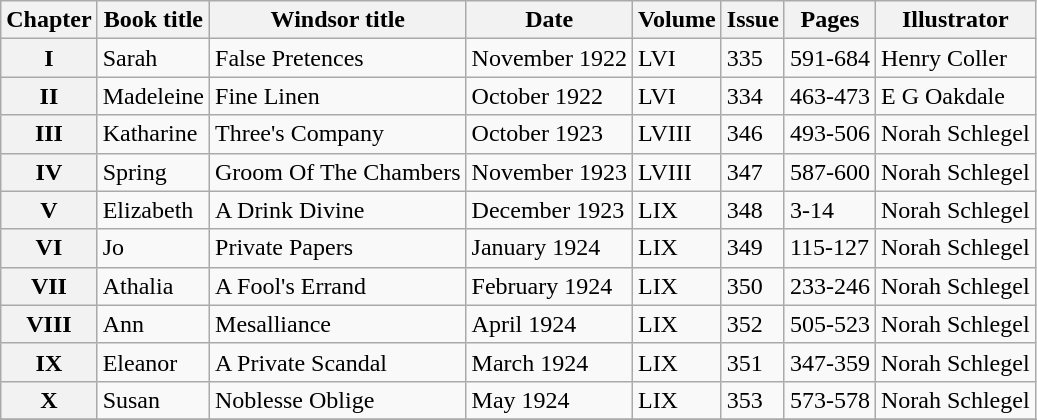<table class="wikitable plainrowheaders sortable" style="margin-right: 0;">
<tr>
<th scope="col">Chapter</th>
<th scope="col">Book title</th>
<th scope="col">Windsor title</th>
<th scope="col">Date</th>
<th scope="col">Volume</th>
<th scope="col">Issue</th>
<th scope="col">Pages</th>
<th scope="col">Illustrator</th>
</tr>
<tr>
<th scope="row">I</th>
<td>Sarah</td>
<td>False Pretences</td>
<td>November 1922</td>
<td>LVI</td>
<td>335</td>
<td>591-684</td>
<td>Henry Coller</td>
</tr>
<tr>
<th scope="row">II</th>
<td>Madeleine</td>
<td>Fine Linen</td>
<td>October 1922</td>
<td>LVI</td>
<td>334</td>
<td>463-473</td>
<td>E G Oakdale</td>
</tr>
<tr>
<th scope="row">III</th>
<td>Katharine</td>
<td>Three's Company</td>
<td>October 1923</td>
<td>LVIII</td>
<td>346</td>
<td>493-506</td>
<td>Norah Schlegel</td>
</tr>
<tr>
<th scope="row">IV</th>
<td>Spring</td>
<td>Groom Of The Chambers</td>
<td>November 1923</td>
<td>LVIII</td>
<td>347</td>
<td>587-600</td>
<td>Norah Schlegel</td>
</tr>
<tr>
<th scope="row">V</th>
<td>Elizabeth</td>
<td>A Drink Divine</td>
<td>December 1923</td>
<td>LIX</td>
<td>348</td>
<td>3-14</td>
<td>Norah Schlegel</td>
</tr>
<tr>
<th scope="row">VI</th>
<td>Jo</td>
<td>Private Papers</td>
<td>January 1924</td>
<td>LIX</td>
<td>349</td>
<td>115-127</td>
<td>Norah Schlegel</td>
</tr>
<tr>
<th scope="row">VII</th>
<td>Athalia</td>
<td>A Fool's Errand</td>
<td>February 1924</td>
<td>LIX</td>
<td>350</td>
<td>233-246</td>
<td>Norah Schlegel</td>
</tr>
<tr>
<th scope="row">VIII</th>
<td>Ann</td>
<td>Mesalliance</td>
<td>April 1924</td>
<td>LIX</td>
<td>352</td>
<td>505-523</td>
<td>Norah Schlegel</td>
</tr>
<tr>
<th scope="row">IX</th>
<td>Eleanor</td>
<td>A Private Scandal</td>
<td>March 1924</td>
<td>LIX</td>
<td>351</td>
<td>347-359</td>
<td>Norah Schlegel</td>
</tr>
<tr>
<th scope="row">X</th>
<td>Susan</td>
<td>Noblesse Oblige</td>
<td>May 1924</td>
<td>LIX</td>
<td>353</td>
<td>573-578</td>
<td>Norah Schlegel</td>
</tr>
<tr>
</tr>
</table>
